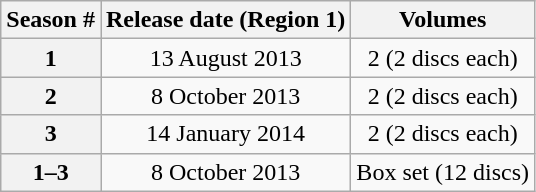<table class="wikitable">
<tr>
<th rowspan="1">Season #</th>
<th rowspan="1">Release date (Region 1)</th>
<th rowspan="1">Volumes</th>
</tr>
<tr>
<th>1</th>
<td style="text-align:center">13 August 2013</td>
<td style="text-align:center">2 (2 discs each)</td>
</tr>
<tr>
<th>2</th>
<td style="text-align:center">8 October 2013</td>
<td style="text-align:center">2 (2 discs each)</td>
</tr>
<tr>
<th>3</th>
<td style="text-align:center">14 January 2014</td>
<td style="text-align:center">2 (2 discs each)</td>
</tr>
<tr>
<th>1–3</th>
<td style="text-align:center">8 October 2013</td>
<td style="text-align:center">Box set (12 discs)</td>
</tr>
</table>
